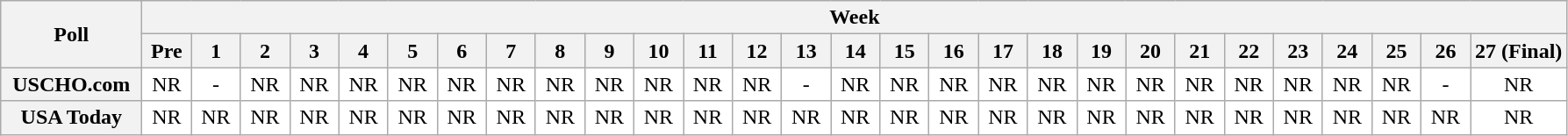<table class="wikitable" style="white-space:nowrap;">
<tr>
<th scope="col" width="100" rowspan="2">Poll</th>
<th colspan="28">Week</th>
</tr>
<tr>
<th scope="col" width="30">Pre</th>
<th scope="col" width="30">1</th>
<th scope="col" width="30">2</th>
<th scope="col" width="30">3</th>
<th scope="col" width="30">4</th>
<th scope="col" width="30">5</th>
<th scope="col" width="30">6</th>
<th scope="col" width="30">7</th>
<th scope="col" width="30">8</th>
<th scope="col" width="30">9</th>
<th scope="col" width="30">10</th>
<th scope="col" width="30">11</th>
<th scope="col" width="30">12</th>
<th scope="col" width="30">13</th>
<th scope="col" width="30">14</th>
<th scope="col" width="30">15</th>
<th scope="col" width="30">16</th>
<th scope="col" width="30">17</th>
<th scope="col" width="30">18</th>
<th scope="col" width="30">19</th>
<th scope="col" width="30">20</th>
<th scope="col" width="30">21</th>
<th scope="col" width="30">22</th>
<th scope="col" width="30">23</th>
<th scope="col" width="30">24</th>
<th scope="col" width="30">25</th>
<th scope="col" width="30">26</th>
<th scope="col" width="30">27 (Final)</th>
</tr>
<tr style="text-align:center;">
<th>USCHO.com</th>
<td bgcolor=FFFFFF>NR</td>
<td bgcolor=FFFFFF>-</td>
<td bgcolor=FFFFFF>NR</td>
<td bgcolor=FFFFFF>NR</td>
<td bgcolor=FFFFFF>NR</td>
<td bgcolor=FFFFFF>NR</td>
<td bgcolor=FFFFFF>NR</td>
<td bgcolor=FFFFFF>NR</td>
<td bgcolor=FFFFFF>NR</td>
<td bgcolor=FFFFFF>NR</td>
<td bgcolor=FFFFFF>NR</td>
<td bgcolor=FFFFFF>NR</td>
<td bgcolor=FFFFFF>NR</td>
<td bgcolor=FFFFFF>-</td>
<td bgcolor=FFFFFF>NR</td>
<td bgcolor=FFFFFF>NR</td>
<td bgcolor=FFFFFF>NR</td>
<td bgcolor=FFFFFF>NR</td>
<td bgcolor=FFFFFF>NR</td>
<td bgcolor=FFFFFF>NR</td>
<td bgcolor=FFFFFF>NR</td>
<td bgcolor=FFFFFF>NR</td>
<td bgcolor=FFFFFF>NR</td>
<td bgcolor=FFFFFF>NR</td>
<td bgcolor=FFFFFF>NR</td>
<td bgcolor=FFFFFF>NR</td>
<td bgcolor=FFFFFF>-</td>
<td bgcolor=FFFFFF>NR</td>
</tr>
<tr style="text-align:center;">
<th>USA Today</th>
<td bgcolor=FFFFFF>NR</td>
<td bgcolor=FFFFFF>NR</td>
<td bgcolor=FFFFFF>NR</td>
<td bgcolor=FFFFFF>NR</td>
<td bgcolor=FFFFFF>NR</td>
<td bgcolor=FFFFFF>NR</td>
<td bgcolor=FFFFFF>NR</td>
<td bgcolor=FFFFFF>NR</td>
<td bgcolor=FFFFFF>NR</td>
<td bgcolor=FFFFFF>NR</td>
<td bgcolor=FFFFFF>NR</td>
<td bgcolor=FFFFFF>NR</td>
<td bgcolor=FFFFFF>NR</td>
<td bgcolor=FFFFFF>NR</td>
<td bgcolor=FFFFFF>NR</td>
<td bgcolor=FFFFFF>NR</td>
<td bgcolor=FFFFFF>NR</td>
<td bgcolor=FFFFFF>NR</td>
<td bgcolor=FFFFFF>NR</td>
<td bgcolor=FFFFFF>NR</td>
<td bgcolor=FFFFFF>NR</td>
<td bgcolor=FFFFFF>NR</td>
<td bgcolor=FFFFFF>NR</td>
<td bgcolor=FFFFFF>NR</td>
<td bgcolor=FFFFFF>NR</td>
<td bgcolor=FFFFFF>NR</td>
<td bgcolor=FFFFFF>NR</td>
<td bgcolor=FFFFFF>NR</td>
</tr>
</table>
